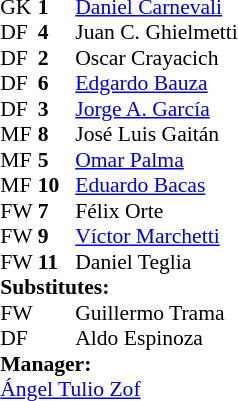<table cellspacing="0" cellpadding="0" style="font-size:90%; margin:0.2em auto;">
<tr>
<th width="25"></th>
<th width="25"></th>
</tr>
<tr>
<td>GK</td>
<td><strong>1</strong></td>
<td> <a href='#'>Daniel Carnevali</a></td>
</tr>
<tr>
<td>DF</td>
<td><strong>4</strong></td>
<td> Juan C. Ghielmetti</td>
</tr>
<tr>
<td>DF</td>
<td><strong>2</strong></td>
<td> Oscar Crayacich</td>
</tr>
<tr>
<td>DF</td>
<td><strong>6</strong></td>
<td> <a href='#'>Edgardo Bauza</a></td>
</tr>
<tr>
<td>DF</td>
<td><strong>3</strong></td>
<td> <a href='#'>Jorge A. García</a></td>
</tr>
<tr>
<td>MF</td>
<td><strong>8</strong></td>
<td> José Luis Gaitán</td>
</tr>
<tr>
<td>MF</td>
<td><strong>5</strong></td>
<td> <a href='#'>Omar Palma</a></td>
</tr>
<tr>
<td>MF</td>
<td><strong>10</strong></td>
<td> <a href='#'>Eduardo Bacas</a></td>
<td></td>
<td></td>
</tr>
<tr>
<td>FW</td>
<td><strong>7</strong></td>
<td> Félix Orte</td>
</tr>
<tr>
<td>FW</td>
<td><strong>9</strong></td>
<td> <a href='#'>Víctor Marchetti</a></td>
</tr>
<tr>
<td>FW</td>
<td><strong>11</strong></td>
<td> Daniel Teglia</td>
<td></td>
<td></td>
</tr>
<tr>
<td colspan=3><strong>Substitutes:</strong></td>
</tr>
<tr>
<td>FW</td>
<td></td>
<td> Guillermo Trama</td>
<td></td>
<td></td>
</tr>
<tr>
<td>DF</td>
<td></td>
<td> Aldo Espinoza</td>
<td></td>
<td></td>
</tr>
<tr>
<td colspan=3><strong>Manager:</strong></td>
</tr>
<tr>
<td colspan=4> <a href='#'>Ángel Tulio Zof</a></td>
</tr>
</table>
